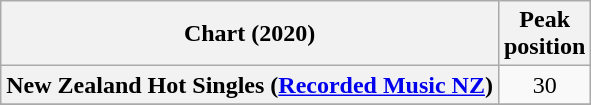<table class="wikitable sortable plainrowheaders" style="text-align:center">
<tr>
<th scope="col">Chart (2020)</th>
<th scope="col">Peak<br>position</th>
</tr>
<tr>
<th scope="row">New Zealand Hot Singles (<a href='#'>Recorded Music NZ</a>)</th>
<td>30</td>
</tr>
<tr>
</tr>
<tr>
</tr>
<tr>
</tr>
</table>
